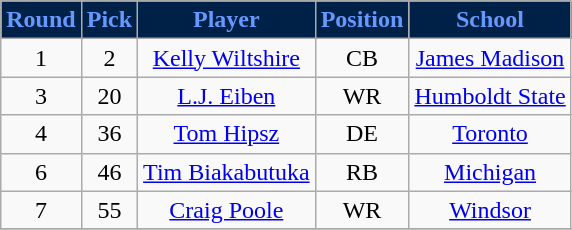<table class="wikitable sortable">
<tr align="center"  style="background:#002147;color:#6699FF;">
<td><strong>Round</strong></td>
<td><strong>Pick</strong></td>
<td><strong>Player</strong></td>
<td><strong>Position</strong></td>
<td><strong>School</strong></td>
</tr>
<tr align="center">
<td align=center>1</td>
<td>2</td>
<td><a href='#'>Kelly Wiltshire</a></td>
<td>CB</td>
<td><a href='#'>James Madison</a></td>
</tr>
<tr align="center">
<td align=center>3</td>
<td>20</td>
<td><a href='#'>L.J. Eiben</a></td>
<td>WR</td>
<td><a href='#'>Humboldt State</a></td>
</tr>
<tr align="center">
<td align=center>4</td>
<td>36</td>
<td><a href='#'>Tom Hipsz</a></td>
<td>DE</td>
<td><a href='#'>Toronto</a></td>
</tr>
<tr align="center">
<td align=center>6</td>
<td>46</td>
<td><a href='#'>Tim Biakabutuka</a></td>
<td>RB</td>
<td><a href='#'>Michigan</a></td>
</tr>
<tr align="center">
<td align=center>7</td>
<td>55</td>
<td><a href='#'>Craig Poole</a></td>
<td>WR</td>
<td><a href='#'>Windsor</a></td>
</tr>
<tr>
</tr>
</table>
